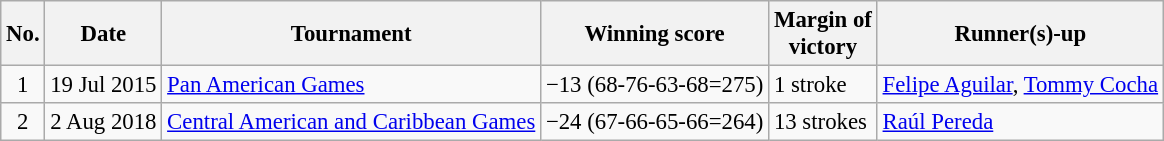<table class="wikitable" style="font-size:95%;">
<tr>
<th>No.</th>
<th>Date</th>
<th>Tournament</th>
<th>Winning score</th>
<th>Margin of<br>victory</th>
<th>Runner(s)-up</th>
</tr>
<tr>
<td align=center>1</td>
<td align=right>19 Jul 2015</td>
<td><a href='#'>Pan American Games</a></td>
<td>−13 (68-76-63-68=275)</td>
<td>1 stroke</td>
<td> <a href='#'>Felipe Aguilar</a>,  <a href='#'>Tommy Cocha</a></td>
</tr>
<tr>
<td align=center>2</td>
<td align=right>2 Aug 2018</td>
<td><a href='#'>Central American and Caribbean Games</a></td>
<td>−24 (67-66-65-66=264)</td>
<td>13 strokes</td>
<td> <a href='#'>Raúl Pereda</a></td>
</tr>
</table>
